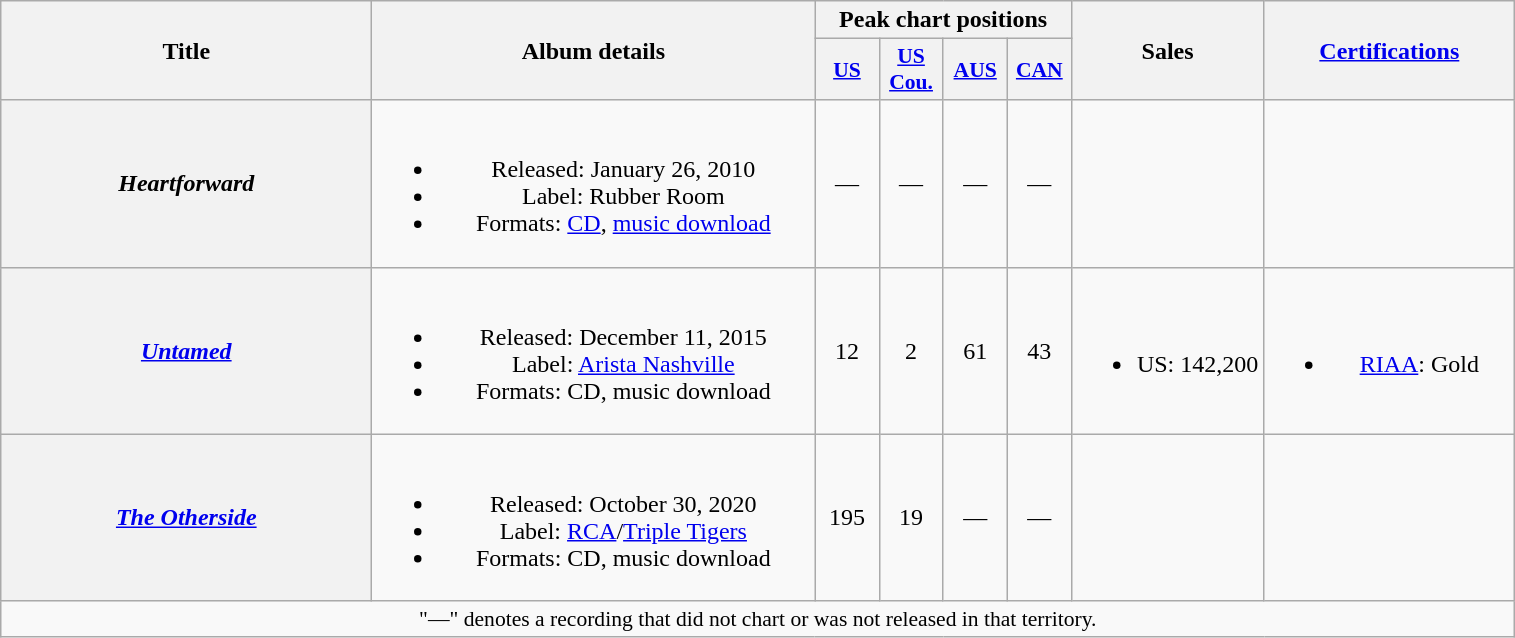<table class="wikitable plainrowheaders" style="text-align:center;">
<tr>
<th scope="col" rowspan="2" style="width:15em;">Title</th>
<th scope="col" rowspan="2" style="width:18em;">Album details</th>
<th scope="col" colspan="4">Peak chart positions</th>
<th scope="col" rowspan="2">Sales</th>
<th scope="col" rowspan="2" style="width:10em;"><a href='#'>Certifications</a></th>
</tr>
<tr>
<th scope="col" style="width:2.5em;font-size:90%;"><a href='#'>US</a><br></th>
<th scope="col" style="width:2.5em;font-size:90%;"><a href='#'>US<br>Cou.</a><br></th>
<th scope="col" style="width:2.5em;font-size:90%;"><a href='#'>AUS</a><br></th>
<th scope="col" style="width:2.5em;font-size:90%;"><a href='#'>CAN</a><br></th>
</tr>
<tr>
<th scope="row"><em>Heartforward</em></th>
<td><br><ul><li>Released: January 26, 2010</li><li>Label: Rubber Room</li><li>Formats: <a href='#'>CD</a>, <a href='#'>music download</a></li></ul></td>
<td>—</td>
<td>—</td>
<td>—</td>
<td>—</td>
<td></td>
<td></td>
</tr>
<tr>
<th scope="row"><em><a href='#'>Untamed</a></em></th>
<td><br><ul><li>Released: December 11, 2015</li><li>Label: <a href='#'>Arista Nashville</a></li><li>Formats: CD, music download</li></ul></td>
<td>12</td>
<td>2</td>
<td>61</td>
<td>43</td>
<td><br><ul><li>US: 142,200</li></ul></td>
<td><br><ul><li><a href='#'>RIAA</a>: Gold</li></ul></td>
</tr>
<tr>
<th scope="row"><em><a href='#'>The Otherside</a></em></th>
<td><br><ul><li>Released: October 30, 2020</li><li>Label: <a href='#'>RCA</a>/<a href='#'>Triple Tigers</a></li><li>Formats: CD, music download</li></ul></td>
<td>195</td>
<td>19</td>
<td>—</td>
<td>—</td>
<td></td>
<td></td>
</tr>
<tr>
<td colspan="8" style="font-size:90%">"—" denotes a recording that did not chart or was not released in that territory.</td>
</tr>
</table>
